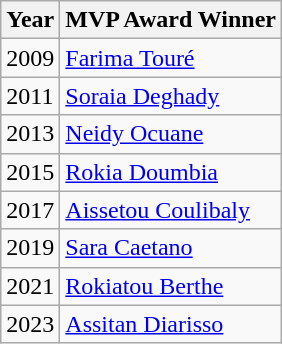<table class=wikitable>
<tr>
<th>Year</th>
<th>MVP Award Winner</th>
</tr>
<tr>
<td>2009</td>
<td> <a href='#'>Farima Touré</a></td>
</tr>
<tr>
<td>2011</td>
<td> <a href='#'>Soraia Deghady</a></td>
</tr>
<tr>
<td>2013</td>
<td> <a href='#'>Neidy Ocuane</a></td>
</tr>
<tr>
<td>2015</td>
<td> <a href='#'>Rokia Doumbia</a></td>
</tr>
<tr>
<td>2017</td>
<td> <a href='#'>Aissetou Coulibaly</a></td>
</tr>
<tr>
<td>2019</td>
<td> <a href='#'>Sara Caetano</a></td>
</tr>
<tr>
<td>2021</td>
<td> <a href='#'>Rokiatou Berthe</a></td>
</tr>
<tr>
<td>2023</td>
<td> <a href='#'>Assitan Diarisso</a></td>
</tr>
</table>
